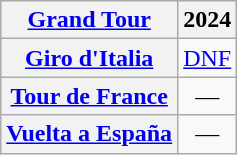<table class="wikitable plainrowheaders">
<tr>
<th scope="col"><a href='#'>Grand Tour</a></th>
<th scope="col">2024</th>
</tr>
<tr style="text-align:center;">
<th scope="row"> <a href='#'>Giro d'Italia</a></th>
<td><a href='#'>DNF</a></td>
</tr>
<tr style="text-align:center;">
<th scope="row"> <a href='#'>Tour de France</a></th>
<td>—</td>
</tr>
<tr style="text-align:center;">
<th scope="row"> <a href='#'>Vuelta a España</a></th>
<td>—</td>
</tr>
</table>
